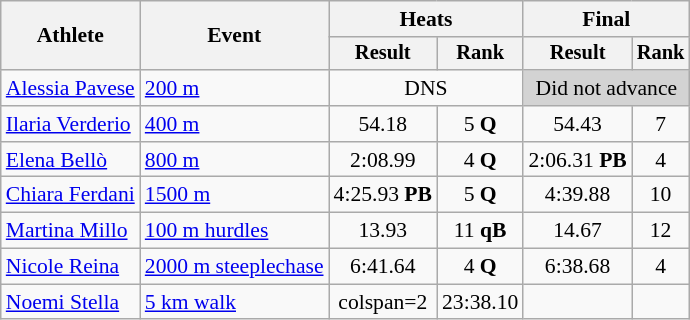<table class="wikitable" style="font-size:90%">
<tr>
<th rowspan=2>Athlete</th>
<th rowspan=2>Event</th>
<th colspan=2>Heats</th>
<th colspan=2>Final</th>
</tr>
<tr style="font-size:95%">
<th>Result</th>
<th>Rank</th>
<th>Result</th>
<th>Rank</th>
</tr>
<tr align=center>
<td align=left><a href='#'>Alessia Pavese</a></td>
<td align=left><a href='#'>200 m</a></td>
<td colspan="2">DNS</td>
<td colspan="2" style="background:lightgray">Did not advance</td>
</tr>
<tr align=center>
<td align=left><a href='#'>Ilaria Verderio</a></td>
<td align=left><a href='#'>400 m</a></td>
<td>54.18</td>
<td>5 <strong>Q</strong></td>
<td>54.43</td>
<td>7</td>
</tr>
<tr align=center>
<td align=left><a href='#'>Elena Bellò</a></td>
<td align=left><a href='#'>800 m</a></td>
<td>2:08.99</td>
<td>4 <strong>Q</strong></td>
<td>2:06.31 <strong>PB</strong></td>
<td>4</td>
</tr>
<tr align=center>
<td align=left><a href='#'>Chiara Ferdani</a></td>
<td align=left><a href='#'>1500 m</a></td>
<td>4:25.93 <strong>PB</strong></td>
<td>5 <strong>Q</strong></td>
<td>4:39.88</td>
<td>10</td>
</tr>
<tr align=center>
<td align=left><a href='#'>Martina Millo</a></td>
<td align=left><a href='#'>100 m hurdles</a></td>
<td>13.93</td>
<td>11 <strong>qB</strong></td>
<td>14.67</td>
<td>12</td>
</tr>
<tr align=center>
<td align=left><a href='#'>Nicole Reina</a></td>
<td align=left><a href='#'>2000 m steeplechase</a></td>
<td>6:41.64</td>
<td>4 <strong>Q</strong></td>
<td>6:38.68</td>
<td>4</td>
</tr>
<tr align=center>
<td align=left><a href='#'>Noemi Stella</a></td>
<td align=left><a href='#'>5 km walk</a></td>
<td>colspan=2 </td>
<td>23:38.10</td>
<td></td>
</tr>
</table>
